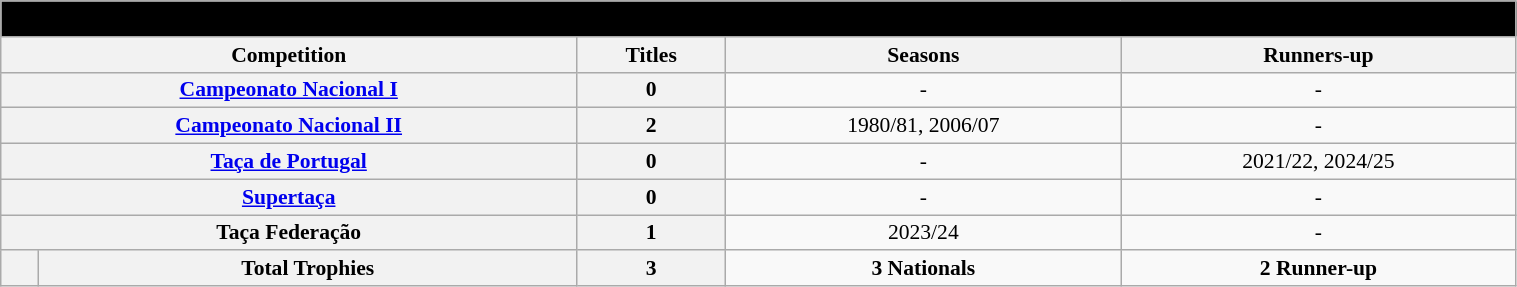<table class="wikitable" width="80%" style="text-align:center; font-size:90%">
<tr>
<th colspan="5" style="background: #000000;"><span>National Competitions</span></th>
</tr>
<tr>
<th colspan="2">Competition</th>
<th>Titles</th>
<th>Seasons</th>
<th>Runners-up</th>
</tr>
<tr>
<th colspan="2" rowspan="1"><a href='#'>Campeonato Nacional I</a></th>
<th rowspan="1">0</th>
<td rowspan="1">-</td>
<td rowspan="1">-</td>
</tr>
<tr>
<th colspan="2"><a href='#'>Campeonato Nacional II</a></th>
<th>2</th>
<td>1980/81, 2006/07</td>
<td>-</td>
</tr>
<tr>
<th colspan="2" rowspan="1"><a href='#'>Taça de Portugal</a></th>
<th>0</th>
<td>-</td>
<td>2021/22, 2024/25</td>
</tr>
<tr>
<th colspan="2"><a href='#'>Supertaça</a></th>
<th>0</th>
<td>-</td>
<td>-</td>
</tr>
<tr>
<th colspan="2">Taça Federação</th>
<th>1</th>
<td>2023/24</td>
<td>-</td>
</tr>
<tr>
<th></th>
<th>Total Trophies</th>
<th>3</th>
<td><strong>3 Nationals</strong></td>
<td><strong>2 Runner-up</strong></td>
</tr>
</table>
